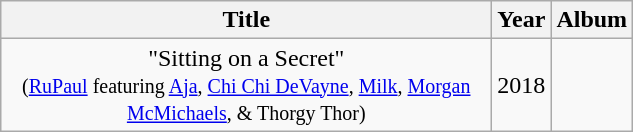<table class="wikitable plainrowheaders" style="text-align:center;">
<tr>
<th style="width:20em;">Title</th>
<th>Year</th>
<th>Album</th>
</tr>
<tr>
<td>"Sitting on a Secret" <br><small>(<a href='#'>RuPaul</a> featuring <a href='#'>Aja</a>, <a href='#'>Chi Chi DeVayne</a>, <a href='#'>Milk</a>, <a href='#'>Morgan McMichaels</a>, & Thorgy Thor)</small></td>
<td>2018</td>
<td></td>
</tr>
</table>
